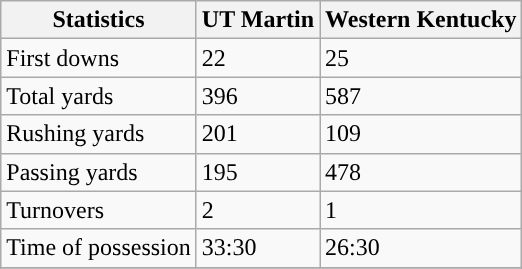<table class="wikitable">
<tr>
<th>Statistics</th>
<th>UT Martin</th>
<th>Western Kentucky</th>
</tr>
<tr>
<td>First downs</td>
<td>22</td>
<td>25</td>
</tr>
<tr>
<td>Total yards</td>
<td>396</td>
<td>587</td>
</tr>
<tr>
<td>Rushing yards</td>
<td>201</td>
<td>109</td>
</tr>
<tr>
<td>Passing yards</td>
<td>195</td>
<td>478</td>
</tr>
<tr>
<td>Turnovers</td>
<td>2</td>
<td>1</td>
</tr>
<tr>
<td>Time of possession</td>
<td>33:30</td>
<td>26:30</td>
</tr>
<tr>
</tr>
</table>
